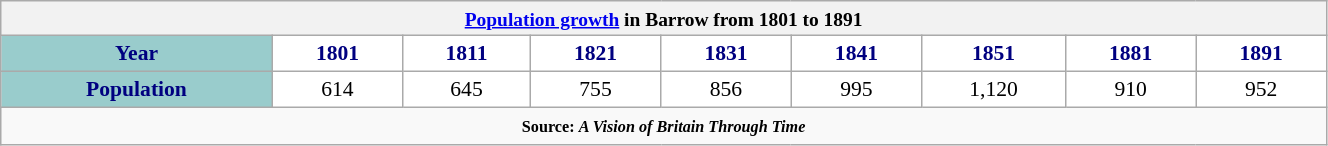<table class="wikitable" style="font-size:90%;width:70%;border:0px;text-align:center;line-height:120%;">
<tr>
<th colspan="11" style="text-align:center;font-size:90%;"><a href='#'>Population growth</a> in Barrow from 1801 to 1891</th>
</tr>
<tr>
<th style="background: #99CCCC; color: #000080" height="17">Year</th>
<th style="background: #FFFFFF; color:#000080;">1801</th>
<th style="background: #FFFFFF; color:#000080;">1811</th>
<th style="background: #FFFFFF; color:#000080;">1821</th>
<th style="background: #FFFFFF; color:#000080;">1831</th>
<th style="background: #FFFFFF; color:#000080;">1841</th>
<th style="background: #FFFFFF; color:#000080;">1851</th>
<th style="background: #FFFFFF; color:#000080;">1881</th>
<th style="background: #FFFFFF; color:#000080;">1891</th>
</tr>
<tr Align="center">
<th style="background: #99CCCC; color: #000080" height="17">Population</th>
<td style="background: #FFFFFF; color: black;">614</td>
<td style="background: #FFFFFF; color: black;">645</td>
<td style="background: #FFFFFF; color: black;">755</td>
<td style="background: #FFFFFF; color: black;">856</td>
<td style="background: #FFFFFF; color: black;">995</td>
<td style="background: #FFFFFF; color: black;">1,120</td>
<td style="background: #FFFFFF; color: black;">910</td>
<td style="background: #FFFFFF; color: black;">952</td>
</tr>
<tr>
<td colspan="11" style="text-align:center;font-size:90%;"><small><strong>Source: <em>A Vision of Britain Through Time<strong><em></small></td>
</tr>
</table>
